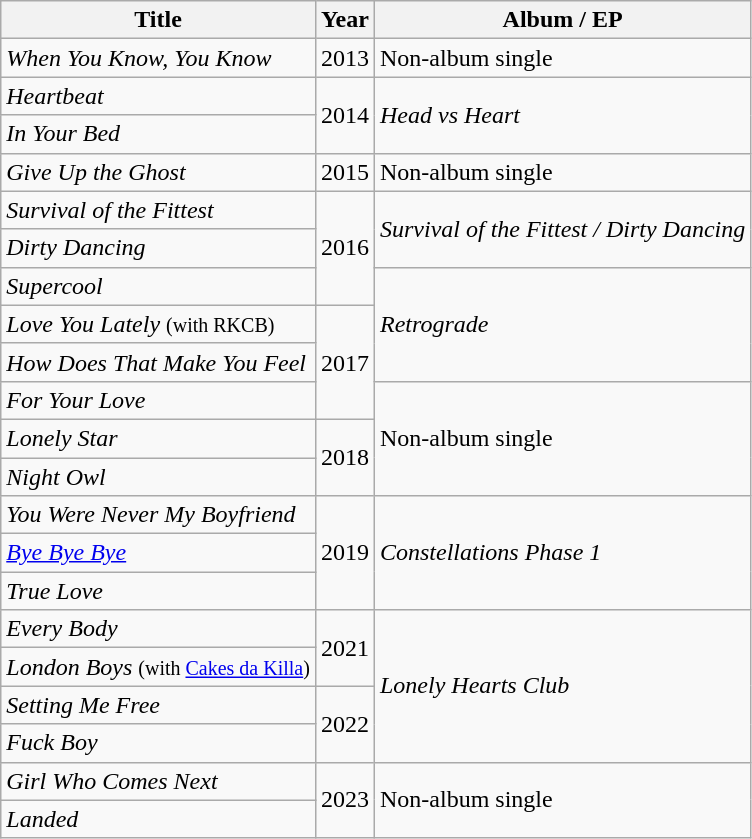<table class="wikitable">
<tr>
<th>Title</th>
<th>Year</th>
<th>Album / EP</th>
</tr>
<tr>
<td><em>When You Know, You Know</em></td>
<td>2013</td>
<td>Non-album single</td>
</tr>
<tr>
<td><em>Heartbeat</em></td>
<td rowspan="2">2014</td>
<td rowspan="2"><em>Head vs Heart</em></td>
</tr>
<tr>
<td><em>In Your Bed</em></td>
</tr>
<tr>
<td><em>Give Up the Ghost</em></td>
<td>2015</td>
<td>Non-album single</td>
</tr>
<tr>
<td><em>Survival of the Fittest</em></td>
<td rowspan="3">2016</td>
<td rowspan="2"><em>Survival of the Fittest / Dirty Dancing</em></td>
</tr>
<tr>
<td><em>Dirty Dancing</em></td>
</tr>
<tr>
<td><em>Supercool</em></td>
<td rowspan="3"><em>Retrograde</em></td>
</tr>
<tr>
<td><em>Love You Lately</em> <small>(with RKCB)</small></td>
<td rowspan="3">2017</td>
</tr>
<tr>
<td><em>How Does That Make You Feel</em></td>
</tr>
<tr>
<td><em>For Your Love</em></td>
<td rowspan="3">Non-album single</td>
</tr>
<tr>
<td><em>Lonely Star</em></td>
<td rowspan="2">2018</td>
</tr>
<tr>
<td><em>Night Owl</em></td>
</tr>
<tr>
<td><em>You Were Never My Boyfriend</em></td>
<td rowspan="3">2019</td>
<td rowspan="3"><em>Constellations Phase 1</em></td>
</tr>
<tr>
<td><em><a href='#'>Bye Bye Bye</a></em></td>
</tr>
<tr>
<td><em>True Love</em></td>
</tr>
<tr>
<td><em>Every Body</em></td>
<td rowspan="2">2021</td>
<td rowspan="4"><em>Lonely Hearts Club</em></td>
</tr>
<tr>
<td><em>London Boys</em> <small>(with <a href='#'>Cakes da Killa</a>)</small></td>
</tr>
<tr>
<td><em>Setting Me Free</em></td>
<td rowspan="2">2022</td>
</tr>
<tr>
<td><em>Fuck Boy</em></td>
</tr>
<tr>
<td><em>Girl Who Comes Next</em></td>
<td rowspan="2">2023</td>
<td rowspan="2">Non-album single</td>
</tr>
<tr>
<td><em>Landed</em></td>
</tr>
</table>
